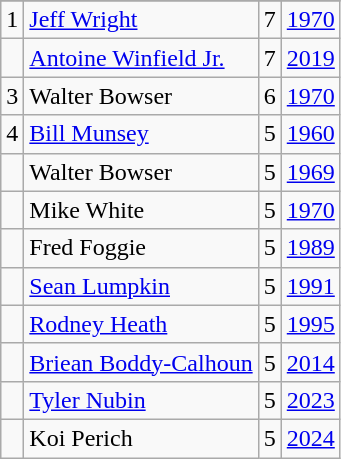<table class="wikitable">
<tr>
</tr>
<tr>
<td>1</td>
<td><a href='#'>Jeff Wright</a></td>
<td>7</td>
<td><a href='#'>1970</a></td>
</tr>
<tr>
<td></td>
<td><a href='#'>Antoine Winfield Jr.</a></td>
<td>7</td>
<td><a href='#'>2019</a></td>
</tr>
<tr>
<td>3</td>
<td>Walter Bowser</td>
<td>6</td>
<td><a href='#'>1970</a></td>
</tr>
<tr>
<td>4</td>
<td><a href='#'>Bill Munsey</a></td>
<td>5</td>
<td><a href='#'>1960</a></td>
</tr>
<tr>
<td></td>
<td>Walter Bowser</td>
<td>5</td>
<td><a href='#'>1969</a></td>
</tr>
<tr>
<td></td>
<td>Mike White</td>
<td>5</td>
<td><a href='#'>1970</a></td>
</tr>
<tr>
<td></td>
<td>Fred Foggie</td>
<td>5</td>
<td><a href='#'>1989</a></td>
</tr>
<tr>
<td></td>
<td><a href='#'>Sean Lumpkin</a></td>
<td>5</td>
<td><a href='#'>1991</a></td>
</tr>
<tr>
<td></td>
<td><a href='#'>Rodney Heath</a></td>
<td>5</td>
<td><a href='#'>1995</a></td>
</tr>
<tr>
<td></td>
<td><a href='#'>Briean Boddy-Calhoun</a></td>
<td>5</td>
<td><a href='#'>2014</a></td>
</tr>
<tr>
<td></td>
<td><a href='#'>Tyler Nubin</a></td>
<td>5</td>
<td><a href='#'>2023</a></td>
</tr>
<tr>
<td></td>
<td>Koi Perich</td>
<td>5</td>
<td><a href='#'>2024</a></td>
</tr>
</table>
